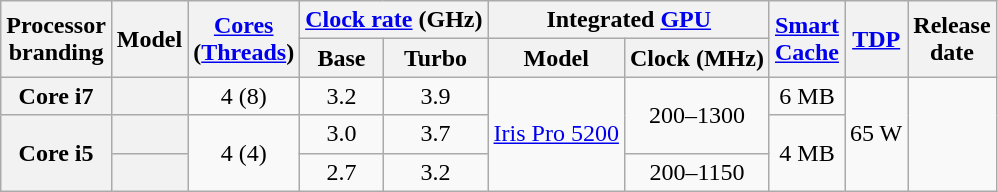<table class="wikitable sortable nowrap" style="text-align: center;">
<tr>
<th class="unsortable" rowspan="2">Processor<br>branding</th>
<th rowspan="2">Model</th>
<th class="unsortable" rowspan="2"><a href='#'>Cores</a><br>(<a href='#'>Threads</a>)</th>
<th colspan="2"><a href='#'>Clock rate</a> (GHz)</th>
<th colspan="2">Integrated <a href='#'>GPU</a></th>
<th class="unsortable" rowspan="2"><a href='#'>Smart<br>Cache</a></th>
<th rowspan="2"><a href='#'>TDP</a></th>
<th rowspan="2">Release<br>date</th>
</tr>
<tr>
<th class="unsortable">Base</th>
<th class="unsortable">Turbo</th>
<th class="unsortable">Model</th>
<th class="unsortable">Clock (MHz)</th>
</tr>
<tr>
<th>Core i7</th>
<th style="text-align:left;" data-sort-value="sku3"></th>
<td>4 (8)</td>
<td>3.2</td>
<td>3.9</td>
<td rowspan=3><a href='#'>Iris Pro 5200</a></td>
<td rowspan=2>200–1300</td>
<td>6 MB</td>
<td rowspan=3>65 W</td>
<td rowspan=3></td>
</tr>
<tr>
<th rowspan=2>Core i5</th>
<th style="text-align:left;" data-sort-value="sku2"></th>
<td rowspan=2>4 (4)</td>
<td>3.0</td>
<td>3.7</td>
<td rowspan=2>4 MB</td>
</tr>
<tr>
<th style="text-align:left;" data-sort-value="sku1"></th>
<td>2.7</td>
<td>3.2</td>
<td>200–1150</td>
</tr>
</table>
